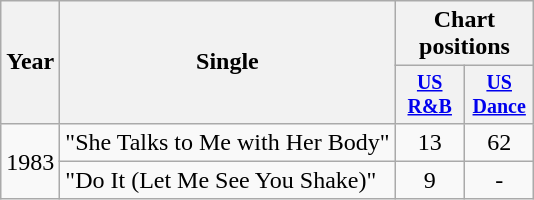<table class="wikitable" style="text-align:center;">
<tr>
<th rowspan="2">Year</th>
<th rowspan="2">Single</th>
<th colspan="2">Chart positions</th>
</tr>
<tr style="font-size:smaller;">
<th width="40"><a href='#'>US<br>R&B</a></th>
<th width="40"><a href='#'>US<br>Dance</a></th>
</tr>
<tr>
<td rowspan="2">1983</td>
<td align="left">"She Talks to Me with Her Body"</td>
<td>13</td>
<td>62</td>
</tr>
<tr>
<td align="left">"Do It (Let Me See You Shake)"</td>
<td>9</td>
<td>-</td>
</tr>
</table>
